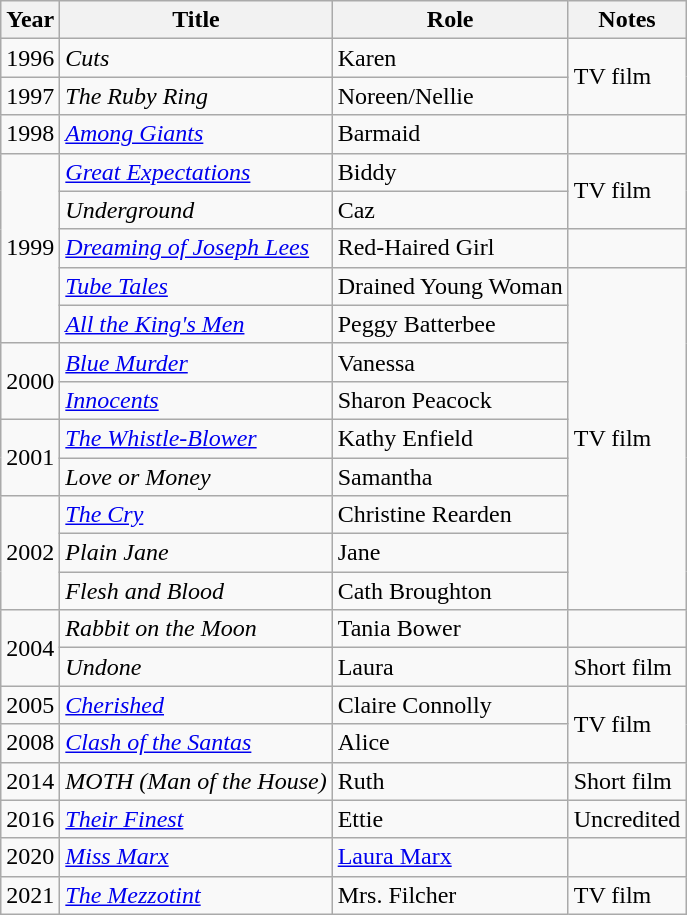<table class="wikitable sortable">
<tr>
<th>Year</th>
<th>Title</th>
<th>Role</th>
<th class="unsortable">Notes</th>
</tr>
<tr>
<td>1996</td>
<td><em>Cuts</em></td>
<td>Karen</td>
<td rowspan="2">TV film</td>
</tr>
<tr>
<td>1997</td>
<td><em>The Ruby Ring</em></td>
<td>Noreen/Nellie</td>
</tr>
<tr>
<td>1998</td>
<td><em><a href='#'>Among Giants</a></em></td>
<td>Barmaid</td>
<td></td>
</tr>
<tr>
<td rowspan="5">1999</td>
<td><em><a href='#'>Great Expectations</a></em></td>
<td>Biddy</td>
<td rowspan="2">TV film</td>
</tr>
<tr>
<td><em>Underground</em></td>
<td>Caz</td>
</tr>
<tr>
<td><em><a href='#'>Dreaming of Joseph Lees</a></em></td>
<td>Red-Haired Girl</td>
<td></td>
</tr>
<tr>
<td><em><a href='#'>Tube Tales</a></em></td>
<td>Drained Young Woman</td>
<td rowspan="9">TV film</td>
</tr>
<tr>
<td><em><a href='#'>All the King's Men</a></em></td>
<td>Peggy Batterbee</td>
</tr>
<tr>
<td rowspan="2">2000</td>
<td><em><a href='#'>Blue Murder</a></em></td>
<td>Vanessa</td>
</tr>
<tr>
<td><em><a href='#'>Innocents</a></em></td>
<td>Sharon Peacock</td>
</tr>
<tr>
<td rowspan="2">2001</td>
<td><em><a href='#'>The Whistle-Blower</a></em></td>
<td>Kathy Enfield</td>
</tr>
<tr>
<td><em>Love or Money</em></td>
<td>Samantha</td>
</tr>
<tr>
<td rowspan="3">2002</td>
<td><em><a href='#'>The Cry</a></em></td>
<td>Christine Rearden</td>
</tr>
<tr>
<td><em>Plain Jane</em></td>
<td>Jane</td>
</tr>
<tr>
<td><em>Flesh and Blood</em></td>
<td>Cath Broughton</td>
</tr>
<tr>
<td rowspan="2">2004</td>
<td><em>Rabbit on the Moon</em></td>
<td>Tania Bower</td>
<td></td>
</tr>
<tr>
<td><em>Undone</em></td>
<td>Laura</td>
<td>Short film</td>
</tr>
<tr>
<td>2005</td>
<td><em><a href='#'>Cherished</a></em></td>
<td>Claire Connolly</td>
<td rowspan="2">TV film</td>
</tr>
<tr>
<td>2008</td>
<td><em><a href='#'>Clash of the Santas</a></em></td>
<td>Alice</td>
</tr>
<tr>
<td>2014</td>
<td><em>MOTH (Man of the House)</em></td>
<td>Ruth</td>
<td>Short film</td>
</tr>
<tr>
<td>2016</td>
<td><em><a href='#'>Their Finest</a></em></td>
<td>Ettie</td>
<td>Uncredited</td>
</tr>
<tr>
<td>2020</td>
<td><em><a href='#'>Miss Marx</a></em></td>
<td><a href='#'>Laura Marx</a></td>
<td></td>
</tr>
<tr>
<td>2021</td>
<td><em><a href='#'>The Mezzotint</a></em></td>
<td>Mrs. Filcher</td>
<td>TV film</td>
</tr>
</table>
